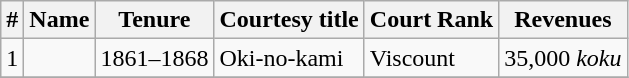<table class=wikitable>
<tr>
<th>#</th>
<th>Name</th>
<th>Tenure</th>
<th>Courtesy title</th>
<th>Court Rank</th>
<th>Revenues</th>
</tr>
<tr>
<td>1</td>
<td></td>
<td>1861–1868</td>
<td>Oki-no-kami</td>
<td>Viscount</td>
<td>35,000 <em>koku</em></td>
</tr>
<tr>
</tr>
</table>
